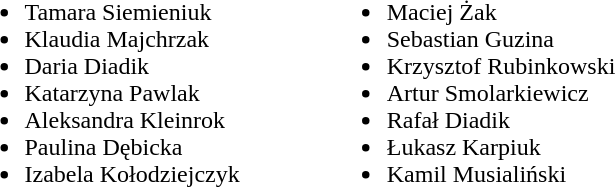<table>
<tr>
<td valign="top"><br><ul><li>Tamara Siemieniuk</li><li>Klaudia Majchrzak</li><li>Daria Diadik</li><li>Katarzyna Pawlak</li><li>Aleksandra Kleinrok</li><li>Paulina Dębicka</li><li>Izabela Kołodziejczyk</li></ul></td>
<td width="50"> </td>
<td valign="top"><br><ul><li>Maciej Żak</li><li>Sebastian Guzina</li><li>Krzysztof Rubinkowski</li><li>Artur Smolarkiewicz</li><li>Rafał Diadik</li><li>Łukasz Karpiuk</li><li>Kamil Musialiński</li></ul></td>
</tr>
</table>
